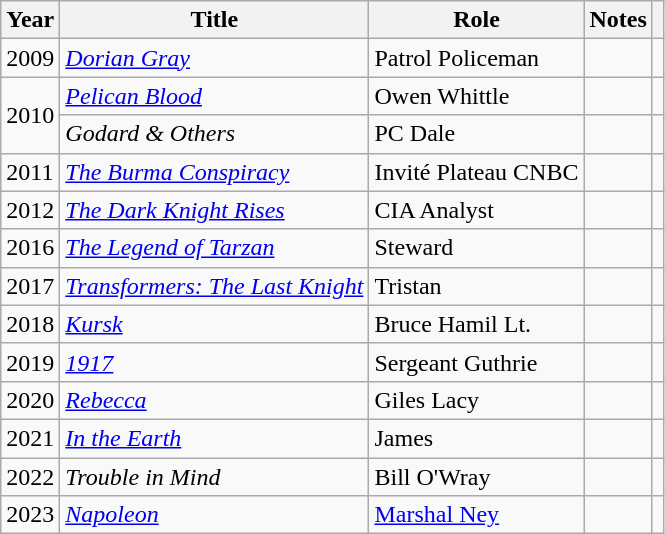<table class="wikitable sortable">
<tr>
<th>Year</th>
<th>Title</th>
<th>Role</th>
<th class="unsortable">Notes</th>
<th class="unsortable"></th>
</tr>
<tr>
<td>2009</td>
<td><em><a href='#'>Dorian Gray</a></em></td>
<td>Patrol Policeman</td>
<td></td>
<td></td>
</tr>
<tr>
<td rowspan="2">2010</td>
<td><em><a href='#'>Pelican Blood</a></em></td>
<td>Owen Whittle</td>
<td></td>
<td></td>
</tr>
<tr>
<td><em>Godard & Others</em></td>
<td>PC Dale</td>
<td></td>
<td></td>
</tr>
<tr>
<td>2011</td>
<td><em><a href='#'>The Burma Conspiracy</a></em></td>
<td>Invité Plateau CNBC</td>
<td></td>
<td></td>
</tr>
<tr>
<td>2012</td>
<td><em><a href='#'>The Dark Knight Rises</a></em></td>
<td>CIA Analyst</td>
<td></td>
<td></td>
</tr>
<tr>
<td>2016</td>
<td><em><a href='#'>The Legend of Tarzan</a></em></td>
<td>Steward</td>
<td></td>
<td></td>
</tr>
<tr>
<td>2017</td>
<td><em><a href='#'>Transformers: The Last Knight</a></em></td>
<td>Tristan</td>
<td></td>
<td></td>
</tr>
<tr>
<td>2018</td>
<td><em><a href='#'>Kursk</a></em></td>
<td>Bruce Hamil Lt.</td>
<td></td>
<td></td>
</tr>
<tr>
<td>2019</td>
<td><em><a href='#'>1917</a></em></td>
<td>Sergeant Guthrie</td>
<td></td>
<td></td>
</tr>
<tr>
<td>2020</td>
<td><em><a href='#'>Rebecca</a></em></td>
<td>Giles Lacy</td>
<td></td>
<td></td>
</tr>
<tr>
<td>2021</td>
<td><em><a href='#'>In the Earth</a></em></td>
<td>James</td>
<td></td>
<td></td>
</tr>
<tr>
<td>2022</td>
<td><em>Trouble in Mind</em></td>
<td>Bill O'Wray</td>
<td></td>
<td></td>
</tr>
<tr>
<td>2023</td>
<td><em><a href='#'>Napoleon</a></em></td>
<td><a href='#'>Marshal Ney</a></td>
<td></td>
<td></td>
</tr>
</table>
